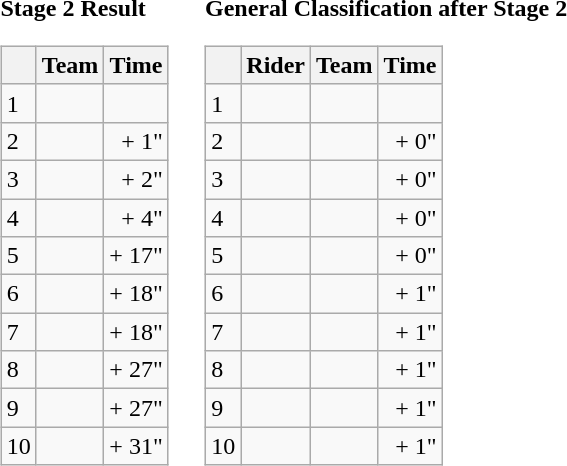<table>
<tr>
<td><strong>Stage 2 Result</strong><br><table class="wikitable">
<tr>
<th></th>
<th>Team</th>
<th>Time</th>
</tr>
<tr>
<td>1</td>
<td></td>
<td align="right"></td>
</tr>
<tr>
<td>2</td>
<td></td>
<td align="right">+ 1"</td>
</tr>
<tr>
<td>3</td>
<td></td>
<td align="right">+ 2"</td>
</tr>
<tr>
<td>4</td>
<td></td>
<td align="right">+ 4"</td>
</tr>
<tr>
<td>5</td>
<td></td>
<td align="right">+ 17"</td>
</tr>
<tr>
<td>6</td>
<td></td>
<td align="right">+ 18"</td>
</tr>
<tr>
<td>7</td>
<td></td>
<td align="right">+ 18"</td>
</tr>
<tr>
<td>8</td>
<td></td>
<td align="right">+ 27"</td>
</tr>
<tr>
<td>9</td>
<td></td>
<td align="right">+ 27"</td>
</tr>
<tr>
<td>10</td>
<td></td>
<td align="right">+ 31"</td>
</tr>
</table>
</td>
<td></td>
<td><strong>General Classification after Stage 2</strong><br><table class="wikitable">
<tr>
<th></th>
<th>Rider</th>
<th>Team</th>
<th>Time</th>
</tr>
<tr>
<td>1</td>
<td> </td>
<td></td>
<td align="right"></td>
</tr>
<tr>
<td>2</td>
<td></td>
<td></td>
<td align="right">+ 0"</td>
</tr>
<tr>
<td>3</td>
<td></td>
<td></td>
<td align="right">+ 0"</td>
</tr>
<tr>
<td>4</td>
<td></td>
<td></td>
<td align="right">+ 0"</td>
</tr>
<tr>
<td>5</td>
<td></td>
<td></td>
<td align="right">+ 0"</td>
</tr>
<tr>
<td>6</td>
<td></td>
<td></td>
<td align="right">+ 1"</td>
</tr>
<tr>
<td>7</td>
<td></td>
<td></td>
<td align="right">+ 1"</td>
</tr>
<tr>
<td>8</td>
<td></td>
<td></td>
<td align="right">+ 1"</td>
</tr>
<tr>
<td>9</td>
<td></td>
<td></td>
<td align="right">+ 1"</td>
</tr>
<tr>
<td>10</td>
<td></td>
<td></td>
<td align="right">+ 1"</td>
</tr>
</table>
</td>
</tr>
</table>
